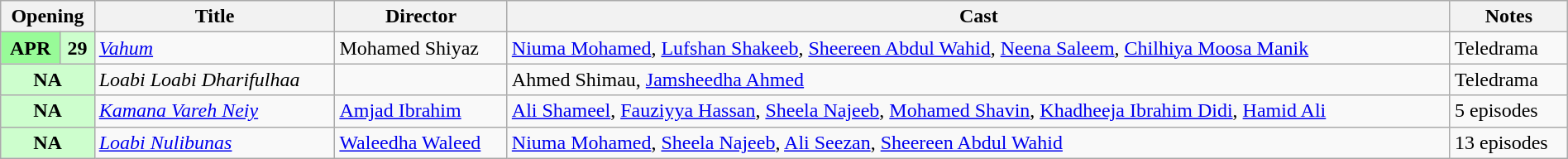<table class="wikitable plainrowheaders" width="100%">
<tr>
<th scope="col" colspan="2">Opening</th>
<th scope="col">Title</th>
<th scope="col">Director</th>
<th scope="col">Cast</th>
<th scope="col">Notes</th>
</tr>
<tr>
<td style="text-align:center; background:#98fb98; textcolor:#000;"><strong>APR</strong></td>
<td style="text-align:center; textcolor:#000; background:#cdfecd;"><strong>29</strong></td>
<td><em><a href='#'>Vahum</a></em></td>
<td>Mohamed Shiyaz</td>
<td><a href='#'>Niuma Mohamed</a>, <a href='#'>Lufshan Shakeeb</a>, <a href='#'>Sheereen Abdul Wahid</a>, <a href='#'>Neena Saleem</a>, <a href='#'>Chilhiya Moosa Manik</a></td>
<td>Teledrama</td>
</tr>
<tr>
<td style="text-align:center; textcolor:#000; background:#cdfecd;" colspan="2"><strong>NA</strong></td>
<td><em>Loabi Loabi Dharifulhaa</em></td>
<td></td>
<td>Ahmed Shimau, <a href='#'>Jamsheedha Ahmed</a></td>
<td>Teledrama</td>
</tr>
<tr>
<td style="text-align:center; textcolor:#000; background:#cdfecd;" colspan="2"><strong>NA</strong></td>
<td><em><a href='#'>Kamana Vareh Neiy</a></em></td>
<td><a href='#'>Amjad Ibrahim</a></td>
<td><a href='#'>Ali Shameel</a>, <a href='#'>Fauziyya Hassan</a>, <a href='#'>Sheela Najeeb</a>, <a href='#'>Mohamed Shavin</a>, <a href='#'>Khadheeja Ibrahim Didi</a>, <a href='#'>Hamid Ali</a></td>
<td>5 episodes</td>
</tr>
<tr>
<td style="text-align:center; textcolor:#000; background:#cdfecd;" colspan="2"><strong>NA</strong></td>
<td><em><a href='#'>Loabi Nulibunas</a></em></td>
<td><a href='#'>Waleedha Waleed</a></td>
<td><a href='#'>Niuma Mohamed</a>, <a href='#'>Sheela Najeeb</a>, <a href='#'>Ali Seezan</a>, <a href='#'>Sheereen Abdul Wahid</a></td>
<td>13 episodes</td>
</tr>
</table>
